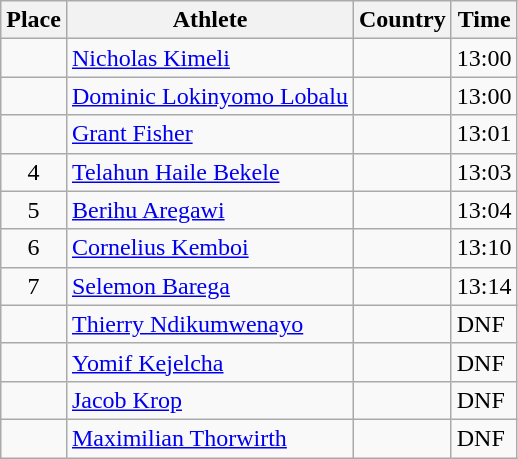<table class="wikitable">
<tr>
<th>Place</th>
<th>Athlete</th>
<th>Country</th>
<th>Time</th>
</tr>
<tr>
<td align=center></td>
<td><a href='#'>Nicholas Kimeli</a></td>
<td></td>
<td>13:00</td>
</tr>
<tr>
<td align=center></td>
<td><a href='#'>Dominic Lokinyomo Lobalu</a></td>
<td></td>
<td>13:00</td>
</tr>
<tr>
<td align=center></td>
<td><a href='#'>Grant Fisher</a></td>
<td></td>
<td>13:01</td>
</tr>
<tr>
<td align=center>4</td>
<td><a href='#'>Telahun Haile Bekele</a></td>
<td></td>
<td>13:03</td>
</tr>
<tr>
<td align=center>5</td>
<td><a href='#'>Berihu Aregawi</a></td>
<td></td>
<td>13:04</td>
</tr>
<tr>
<td align=center>6</td>
<td><a href='#'>Cornelius Kemboi</a></td>
<td></td>
<td>13:10</td>
</tr>
<tr>
<td align=center>7</td>
<td><a href='#'>Selemon Barega</a></td>
<td></td>
<td>13:14</td>
</tr>
<tr>
<td align=center></td>
<td><a href='#'>Thierry Ndikumwenayo</a></td>
<td></td>
<td>DNF</td>
</tr>
<tr>
<td align=center></td>
<td><a href='#'>Yomif Kejelcha</a></td>
<td></td>
<td>DNF</td>
</tr>
<tr>
<td align=center></td>
<td><a href='#'>Jacob Krop</a></td>
<td></td>
<td>DNF</td>
</tr>
<tr>
<td align=center></td>
<td><a href='#'>Maximilian Thorwirth</a></td>
<td></td>
<td>DNF</td>
</tr>
</table>
